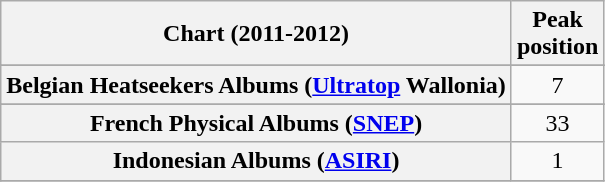<table class="wikitable sortable plainrowheaders">
<tr>
<th scope="col">Chart (2011-2012)</th>
<th scope="col">Peak<br>position</th>
</tr>
<tr>
</tr>
<tr>
<th scope="row">Belgian Heatseekers Albums (<a href='#'>Ultratop</a> Wallonia)</th>
<td style="text-align:center;">7</td>
</tr>
<tr>
</tr>
<tr>
</tr>
<tr>
<th scope="row">French Physical Albums (<a href='#'>SNEP</a>)</th>
<td style="text-align:center;">33</td>
</tr>
<tr>
<th scope="row">Indonesian Albums (<a href='#'>ASIRI</a>)</th>
<td style="text-align:center;">1</td>
</tr>
<tr>
</tr>
</table>
